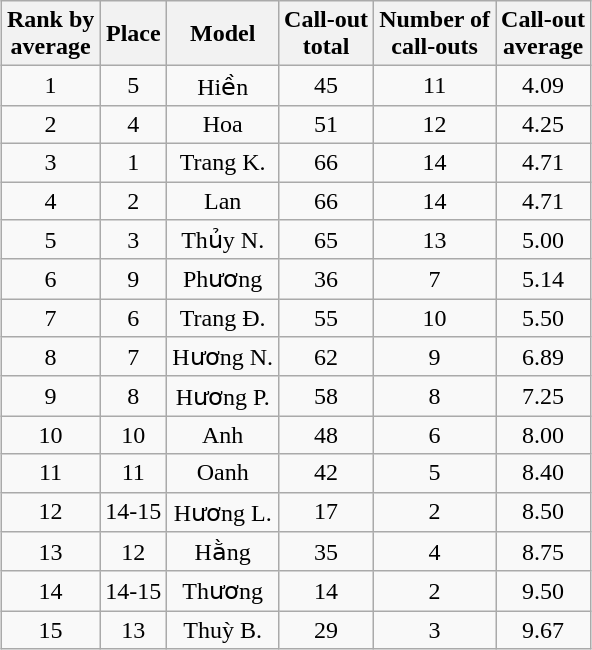<table class="wikitable sortable" style="margin:auto; text-align:center; white-space:nowrap">
<tr>
<th>Rank by<br>average</th>
<th>Place</th>
<th>Model</th>
<th>Call-out<br>total</th>
<th>Number of<br>call-outs</th>
<th>Call-out<br>average</th>
</tr>
<tr>
<td>1</td>
<td>5</td>
<td>Hiền</td>
<td>45</td>
<td>11</td>
<td>4.09</td>
</tr>
<tr>
<td>2</td>
<td>4</td>
<td>Hoa</td>
<td>51</td>
<td>12</td>
<td>4.25</td>
</tr>
<tr>
<td>3</td>
<td>1</td>
<td>Trang K.</td>
<td>66</td>
<td>14</td>
<td>4.71</td>
</tr>
<tr>
<td>4</td>
<td>2</td>
<td>Lan</td>
<td>66</td>
<td>14</td>
<td>4.71</td>
</tr>
<tr>
<td>5</td>
<td>3</td>
<td>Thủy N.</td>
<td>65</td>
<td>13</td>
<td>5.00</td>
</tr>
<tr>
<td>6</td>
<td>9</td>
<td>Phương</td>
<td>36</td>
<td>7</td>
<td>5.14</td>
</tr>
<tr>
<td>7</td>
<td>6</td>
<td>Trang Đ.</td>
<td>55</td>
<td>10</td>
<td>5.50</td>
</tr>
<tr>
<td>8</td>
<td>7</td>
<td>Hương N.</td>
<td>62</td>
<td>9</td>
<td>6.89</td>
</tr>
<tr>
<td>9</td>
<td>8</td>
<td>Hương P.</td>
<td>58</td>
<td>8</td>
<td>7.25</td>
</tr>
<tr>
<td>10</td>
<td>10</td>
<td>Anh</td>
<td>48</td>
<td>6</td>
<td>8.00</td>
</tr>
<tr>
<td>11</td>
<td>11</td>
<td>Oanh</td>
<td>42</td>
<td>5</td>
<td>8.40</td>
</tr>
<tr>
<td>12</td>
<td>14-15</td>
<td>Hương L.</td>
<td>17</td>
<td>2</td>
<td>8.50</td>
</tr>
<tr>
<td>13</td>
<td>12</td>
<td>Hằng</td>
<td>35</td>
<td>4</td>
<td>8.75</td>
</tr>
<tr>
<td>14</td>
<td>14-15</td>
<td>Thương</td>
<td>14</td>
<td>2</td>
<td>9.50</td>
</tr>
<tr>
<td>15</td>
<td>13</td>
<td>Thuỳ B.</td>
<td>29</td>
<td>3</td>
<td>9.67</td>
</tr>
</table>
